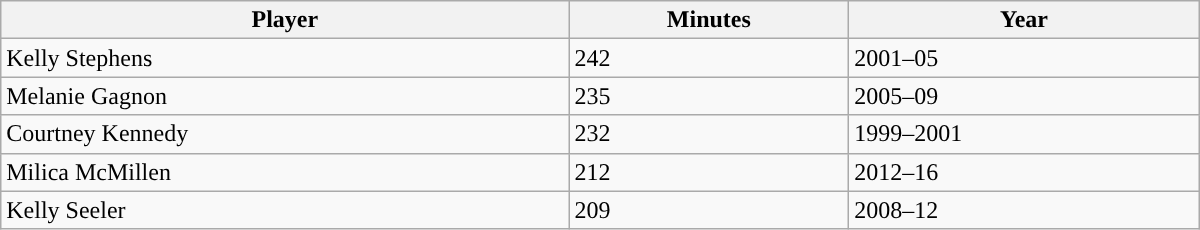<table class="wikitable" style="width: 50em">
<tr>
<th>Player</th>
<th>Minutes</th>
<th>Year</th>
</tr>
<tr>
<td>Kelly Stephens</td>
<td>242</td>
<td>2001–05</td>
</tr>
<tr>
<td>Melanie Gagnon</td>
<td>235</td>
<td>2005–09</td>
</tr>
<tr>
<td>Courtney Kennedy</td>
<td>232</td>
<td>1999–2001</td>
</tr>
<tr>
<td>Milica McMillen</td>
<td>212</td>
<td>2012–16</td>
</tr>
<tr>
<td>Kelly Seeler</td>
<td>209</td>
<td>2008–12</td>
</tr>
</table>
